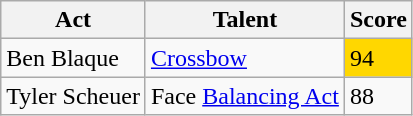<table class="wikitable">
<tr>
<th>Act</th>
<th>Talent</th>
<th>Score</th>
</tr>
<tr>
<td>Ben Blaque</td>
<td><a href='#'>Crossbow</a></td>
<td style="background:gold;">94</td>
</tr>
<tr>
<td>Tyler Scheuer</td>
<td>Face <a href='#'>Balancing Act</a></td>
<td>88</td>
</tr>
</table>
